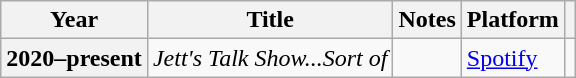<table class="wikitable sortable plainrowheaders">
<tr>
<th scope="col">Year</th>
<th scope="col">Title</th>
<th scope="col">Notes</th>
<th scope="col">Platform</th>
<th scope="col" class="unsourtable"></th>
</tr>
<tr>
<th scope=row>2020–present</th>
<td><em>Jett's Talk Show...Sort of</em></td>
<td></td>
<td><a href='#'>Spotify</a></td>
<td></td>
</tr>
</table>
